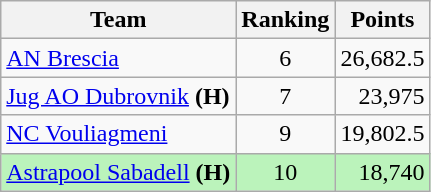<table class="wikitable">
<tr>
<th>Team</th>
<th>Ranking</th>
<th>Points</th>
</tr>
<tr>
<td> <a href='#'>AN Brescia</a></td>
<td align=center>6</td>
<td align=right>26,682.5</td>
</tr>
<tr>
<td> <a href='#'>Jug AO Dubrovnik</a> <strong>(H)</strong></td>
<td align=center>7</td>
<td align=right>23,975</td>
</tr>
<tr>
<td> <a href='#'>NC Vouliagmeni</a></td>
<td align=center>9</td>
<td align=right>19,802.5</td>
</tr>
<tr bgcolor=#BBF3BB>
<td> <a href='#'>Astrapool Sabadell</a> <strong>(H)</strong></td>
<td align=center>10</td>
<td align=right>18,740</td>
</tr>
</table>
